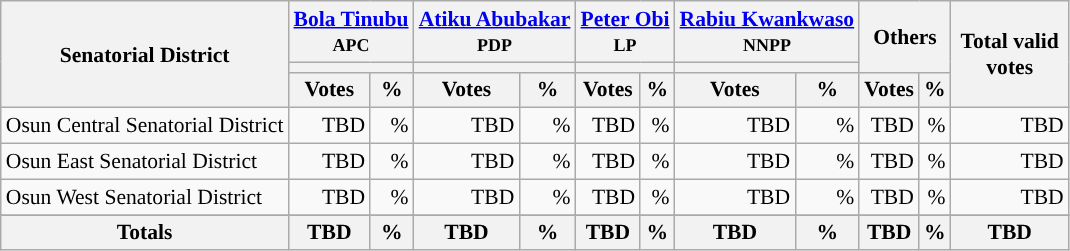<table class="wikitable sortable" style="text-align:right; font-size:90%">
<tr>
<th rowspan="3" style="max-width:7.5em;">Senatorial District</th>
<th colspan="2"><a href='#'>Bola Tinubu</a><br><small>APC</small></th>
<th colspan="2"><a href='#'>Atiku Abubakar</a><br><small>PDP</small></th>
<th colspan="2"><a href='#'>Peter Obi</a><br><small>LP</small></th>
<th colspan="2"><a href='#'>Rabiu Kwankwaso</a><br><small>NNPP</small></th>
<th colspan="2" rowspan="2">Others</th>
<th rowspan="3" style="max-width:5em;">Total valid votes</th>
</tr>
<tr>
<th colspan=2 style="background-color:"></th>
<th colspan=2 style="background-color:"></th>
<th colspan=2 style="background-color:"></th>
<th colspan=2 style="background-color:"></th>
</tr>
<tr>
<th>Votes</th>
<th>%</th>
<th>Votes</th>
<th>%</th>
<th>Votes</th>
<th>%</th>
<th>Votes</th>
<th>%</th>
<th>Votes</th>
<th>%</th>
</tr>
<tr style="background-color:#">
<td style="text-align:left;">Osun Central Senatorial District</td>
<td>TBD</td>
<td>%</td>
<td>TBD</td>
<td>%</td>
<td>TBD</td>
<td>%</td>
<td>TBD</td>
<td>%</td>
<td>TBD</td>
<td>%</td>
<td>TBD</td>
</tr>
<tr style="background-color:#">
<td style="text-align:left;">Osun East Senatorial District</td>
<td>TBD</td>
<td>%</td>
<td>TBD</td>
<td>%</td>
<td>TBD</td>
<td>%</td>
<td>TBD</td>
<td>%</td>
<td>TBD</td>
<td>%</td>
<td>TBD</td>
</tr>
<tr style="background-color:#">
<td style="text-align:left;">Osun West Senatorial District</td>
<td>TBD</td>
<td>%</td>
<td>TBD</td>
<td>%</td>
<td>TBD</td>
<td>%</td>
<td>TBD</td>
<td>%</td>
<td>TBD</td>
<td>%</td>
<td>TBD</td>
</tr>
<tr>
</tr>
<tr>
<th>Totals</th>
<th>TBD</th>
<th>%</th>
<th>TBD</th>
<th>%</th>
<th>TBD</th>
<th>%</th>
<th>TBD</th>
<th>%</th>
<th>TBD</th>
<th>%</th>
<th>TBD</th>
</tr>
</table>
